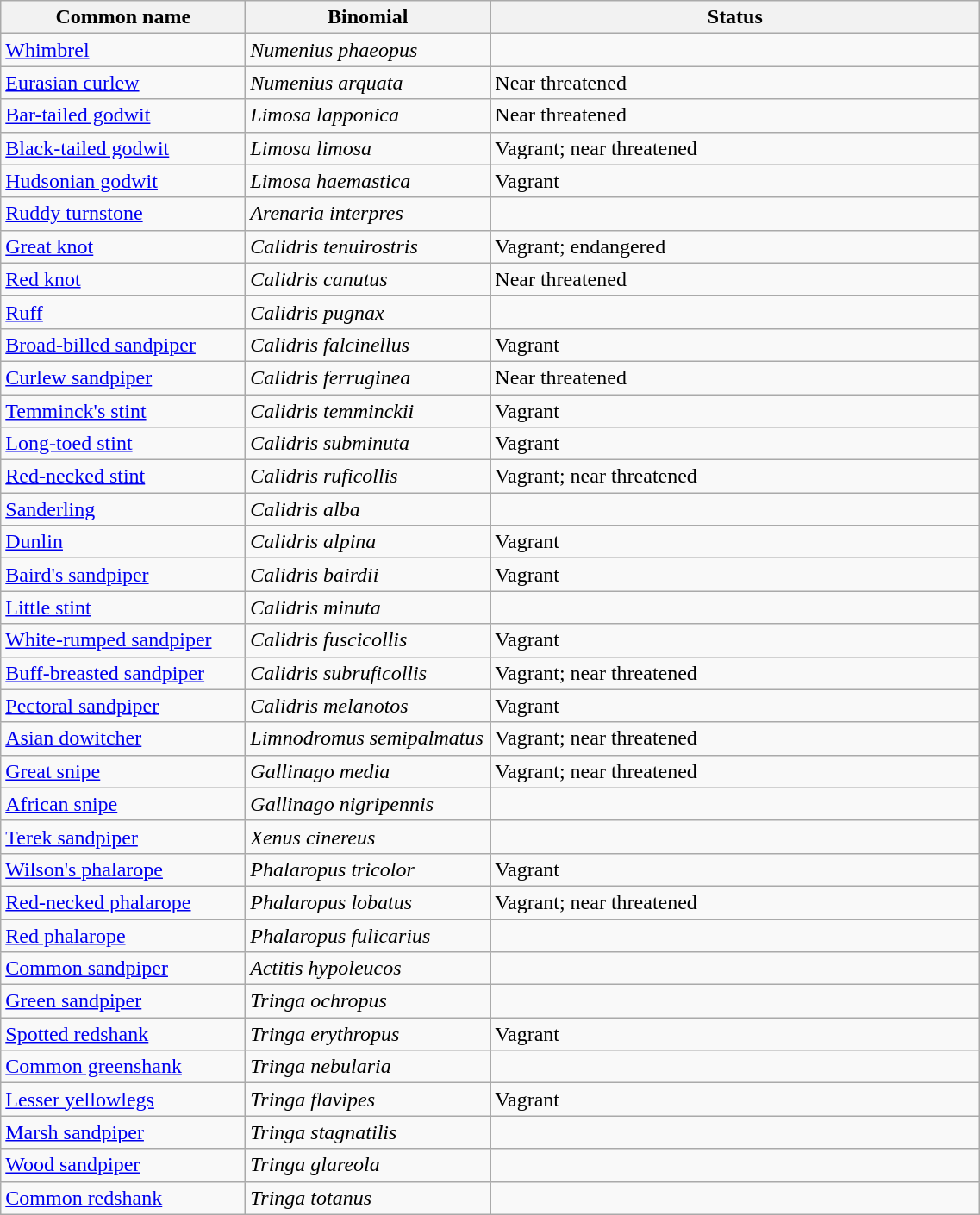<table width=60% class="wikitable">
<tr>
<th width=25%>Common name</th>
<th width=25%>Binomial</th>
<th width=50%>Status</th>
</tr>
<tr>
<td><a href='#'>Whimbrel</a></td>
<td><em>Numenius phaeopus</em></td>
<td></td>
</tr>
<tr>
<td><a href='#'>Eurasian curlew</a></td>
<td><em>Numenius arquata</em></td>
<td>Near threatened</td>
</tr>
<tr>
<td><a href='#'>Bar-tailed godwit</a></td>
<td><em>Limosa lapponica</em></td>
<td>Near threatened</td>
</tr>
<tr>
<td><a href='#'>Black-tailed godwit</a></td>
<td><em>Limosa limosa</em></td>
<td>Vagrant; near threatened</td>
</tr>
<tr>
<td><a href='#'>Hudsonian godwit</a></td>
<td><em>Limosa haemastica</em></td>
<td>Vagrant</td>
</tr>
<tr>
<td><a href='#'>Ruddy turnstone</a></td>
<td><em>Arenaria interpres</em></td>
<td></td>
</tr>
<tr>
<td><a href='#'>Great knot</a></td>
<td><em>Calidris tenuirostris</em></td>
<td>Vagrant; endangered</td>
</tr>
<tr>
<td><a href='#'>Red knot</a></td>
<td><em>Calidris canutus</em></td>
<td>Near threatened</td>
</tr>
<tr>
<td><a href='#'>Ruff</a></td>
<td><em>Calidris pugnax</em></td>
<td></td>
</tr>
<tr>
<td><a href='#'>Broad-billed sandpiper</a></td>
<td><em>Calidris falcinellus</em></td>
<td>Vagrant</td>
</tr>
<tr>
<td><a href='#'>Curlew sandpiper</a></td>
<td><em>Calidris ferruginea</em></td>
<td>Near threatened</td>
</tr>
<tr>
<td><a href='#'>Temminck's stint</a></td>
<td><em>Calidris temminckii</em></td>
<td>Vagrant</td>
</tr>
<tr>
<td><a href='#'>Long-toed stint</a></td>
<td><em>Calidris subminuta</em></td>
<td>Vagrant</td>
</tr>
<tr>
<td><a href='#'>Red-necked stint</a></td>
<td><em>Calidris ruficollis</em></td>
<td>Vagrant; near threatened</td>
</tr>
<tr>
<td><a href='#'>Sanderling</a></td>
<td><em>Calidris alba</em></td>
<td></td>
</tr>
<tr>
<td><a href='#'>Dunlin</a></td>
<td><em>Calidris alpina</em></td>
<td>Vagrant</td>
</tr>
<tr>
<td><a href='#'>Baird's sandpiper</a></td>
<td><em>Calidris bairdii</em></td>
<td>Vagrant</td>
</tr>
<tr>
<td><a href='#'>Little stint</a></td>
<td><em>Calidris minuta</em></td>
<td></td>
</tr>
<tr>
<td><a href='#'>White-rumped sandpiper</a></td>
<td><em>Calidris fuscicollis</em></td>
<td>Vagrant</td>
</tr>
<tr>
<td><a href='#'>Buff-breasted sandpiper</a></td>
<td><em>Calidris subruficollis</em></td>
<td>Vagrant; near threatened</td>
</tr>
<tr>
<td><a href='#'>Pectoral sandpiper</a></td>
<td><em>Calidris melanotos</em></td>
<td>Vagrant</td>
</tr>
<tr>
<td><a href='#'>Asian dowitcher</a></td>
<td><em>Limnodromus semipalmatus</em></td>
<td>Vagrant; near threatened</td>
</tr>
<tr>
<td><a href='#'>Great snipe</a></td>
<td><em>Gallinago media</em></td>
<td>Vagrant; near threatened</td>
</tr>
<tr>
<td><a href='#'>African snipe</a></td>
<td><em>Gallinago nigripennis</em></td>
<td></td>
</tr>
<tr>
<td><a href='#'>Terek sandpiper</a></td>
<td><em>Xenus cinereus</em></td>
<td></td>
</tr>
<tr>
<td><a href='#'>Wilson's phalarope</a></td>
<td><em>Phalaropus tricolor</em></td>
<td>Vagrant</td>
</tr>
<tr>
<td><a href='#'>Red-necked phalarope</a></td>
<td><em>Phalaropus lobatus</em></td>
<td>Vagrant; near threatened</td>
</tr>
<tr>
<td><a href='#'>Red phalarope</a></td>
<td><em>Phalaropus fulicarius</em></td>
<td></td>
</tr>
<tr>
<td><a href='#'>Common sandpiper</a></td>
<td><em>Actitis hypoleucos</em></td>
<td></td>
</tr>
<tr>
<td><a href='#'>Green sandpiper</a></td>
<td><em>Tringa ochropus</em></td>
<td></td>
</tr>
<tr>
<td><a href='#'>Spotted redshank</a></td>
<td><em>Tringa erythropus</em></td>
<td>Vagrant</td>
</tr>
<tr>
<td><a href='#'>Common greenshank</a></td>
<td><em>Tringa nebularia</em></td>
<td></td>
</tr>
<tr>
<td><a href='#'>Lesser yellowlegs</a></td>
<td><em>Tringa flavipes</em></td>
<td>Vagrant</td>
</tr>
<tr>
<td><a href='#'>Marsh sandpiper</a></td>
<td><em>Tringa stagnatilis</em></td>
<td></td>
</tr>
<tr>
<td><a href='#'>Wood sandpiper</a></td>
<td><em>Tringa glareola</em></td>
<td></td>
</tr>
<tr>
<td><a href='#'>Common redshank</a></td>
<td><em>Tringa totanus</em></td>
<td></td>
</tr>
</table>
